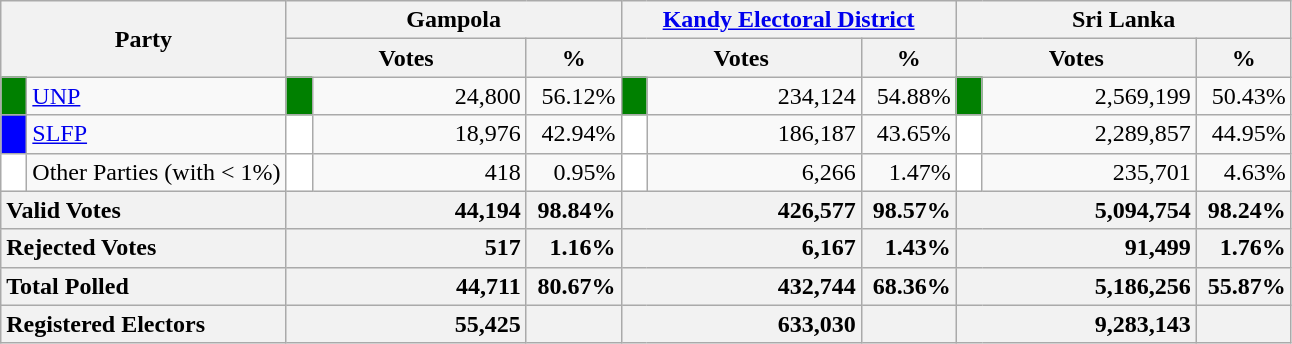<table class="wikitable">
<tr>
<th colspan="2" width="144px"rowspan="2">Party</th>
<th colspan="3" width="216px">Gampola</th>
<th colspan="3" width="216px"><a href='#'>Kandy Electoral District</a></th>
<th colspan="3" width="216px">Sri Lanka</th>
</tr>
<tr>
<th colspan="2" width="144px">Votes</th>
<th>%</th>
<th colspan="2" width="144px">Votes</th>
<th>%</th>
<th colspan="2" width="144px">Votes</th>
<th>%</th>
</tr>
<tr>
<td style="background-color:green;" width="10px"></td>
<td style="text-align:left;"><a href='#'>UNP</a></td>
<td style="background-color:green;" width="10px"></td>
<td style="text-align:right;">24,800</td>
<td style="text-align:right;">56.12%</td>
<td style="background-color:green;" width="10px"></td>
<td style="text-align:right;">234,124</td>
<td style="text-align:right;">54.88%</td>
<td style="background-color:green;" width="10px"></td>
<td style="text-align:right;">2,569,199</td>
<td style="text-align:right;">50.43%</td>
</tr>
<tr>
<td style="background-color:blue;" width="10px"></td>
<td style="text-align:left;"><a href='#'>SLFP</a></td>
<td style="background-color:white;" width="10px"></td>
<td style="text-align:right;">18,976</td>
<td style="text-align:right;">42.94%</td>
<td style="background-color:white;" width="10px"></td>
<td style="text-align:right;">186,187</td>
<td style="text-align:right;">43.65%</td>
<td style="background-color:white;" width="10px"></td>
<td style="text-align:right;">2,289,857</td>
<td style="text-align:right;">44.95%</td>
</tr>
<tr>
<td style="background-color:white;" width="10px"></td>
<td style="text-align:left;">Other Parties (with < 1%)</td>
<td style="background-color:white;" width="10px"></td>
<td style="text-align:right;">418</td>
<td style="text-align:right;">0.95%</td>
<td style="background-color:white;" width="10px"></td>
<td style="text-align:right;">6,266</td>
<td style="text-align:right;">1.47%</td>
<td style="background-color:white;" width="10px"></td>
<td style="text-align:right;">235,701</td>
<td style="text-align:right;">4.63%</td>
</tr>
<tr>
<th colspan="2" width="144px"style="text-align:left;">Valid Votes</th>
<th style="text-align:right;"colspan="2" width="144px">44,194</th>
<th style="text-align:right;">98.84%</th>
<th style="text-align:right;"colspan="2" width="144px">426,577</th>
<th style="text-align:right;">98.57%</th>
<th style="text-align:right;"colspan="2" width="144px">5,094,754</th>
<th style="text-align:right;">98.24%</th>
</tr>
<tr>
<th colspan="2" width="144px"style="text-align:left;">Rejected Votes</th>
<th style="text-align:right;"colspan="2" width="144px">517</th>
<th style="text-align:right;">1.16%</th>
<th style="text-align:right;"colspan="2" width="144px">6,167</th>
<th style="text-align:right;">1.43%</th>
<th style="text-align:right;"colspan="2" width="144px">91,499</th>
<th style="text-align:right;">1.76%</th>
</tr>
<tr>
<th colspan="2" width="144px"style="text-align:left;">Total Polled</th>
<th style="text-align:right;"colspan="2" width="144px">44,711</th>
<th style="text-align:right;">80.67%</th>
<th style="text-align:right;"colspan="2" width="144px">432,744</th>
<th style="text-align:right;">68.36%</th>
<th style="text-align:right;"colspan="2" width="144px">5,186,256</th>
<th style="text-align:right;">55.87%</th>
</tr>
<tr>
<th colspan="2" width="144px"style="text-align:left;">Registered Electors</th>
<th style="text-align:right;"colspan="2" width="144px">55,425</th>
<th></th>
<th style="text-align:right;"colspan="2" width="144px">633,030</th>
<th></th>
<th style="text-align:right;"colspan="2" width="144px">9,283,143</th>
<th></th>
</tr>
</table>
